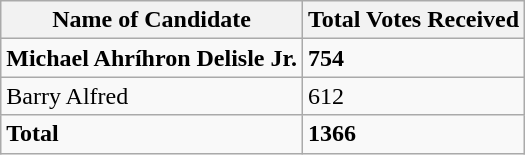<table class="wikitable">
<tr>
<th>Name of Candidate</th>
<th>Total Votes Received</th>
</tr>
<tr>
<td><strong>Michael Ahríhron Delisle Jr.</strong></td>
<td><strong>754</strong></td>
</tr>
<tr>
<td>Barry Alfred</td>
<td>612</td>
</tr>
<tr>
<td><strong>Total</strong></td>
<td><strong>1366</strong></td>
</tr>
</table>
